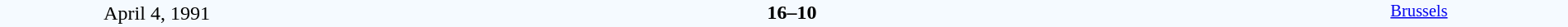<table style="width: 100%; background:#F5FAFF;" cellspacing="0">
<tr>
<td align=center rowspan=3 width=20%>April 4, 1991<br></td>
</tr>
<tr>
<td width=24% align=right></td>
<td align=center width=13%><strong>16–10</strong></td>
<td width=24%></td>
<td style=font-size:85% rowspan=3 valign=top align=center><a href='#'>Brussels</a></td>
</tr>
<tr style=font-size:85%>
<td align=right></td>
<td align=center></td>
<td></td>
</tr>
</table>
